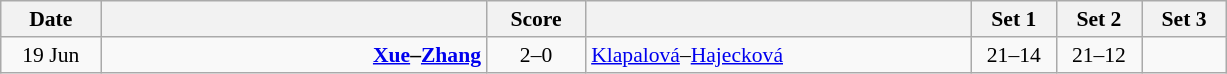<table class="wikitable" style="text-align: center; font-size:90% ">
<tr>
<th width="60">Date</th>
<th align="right" width="250"></th>
<th width="60">Score</th>
<th align="left" width="250"></th>
<th width="50">Set 1</th>
<th width="50">Set 2</th>
<th width="50">Set 3</th>
</tr>
<tr>
<td>19 Jun</td>
<td align=right><strong><a href='#'>Xue</a>–<a href='#'>Zhang</a> </strong></td>
<td align=center>2–0</td>
<td align=left> <a href='#'>Klapalová</a>–<a href='#'>Hajecková</a></td>
<td>21–14</td>
<td>21–12</td>
<td></td>
</tr>
</table>
